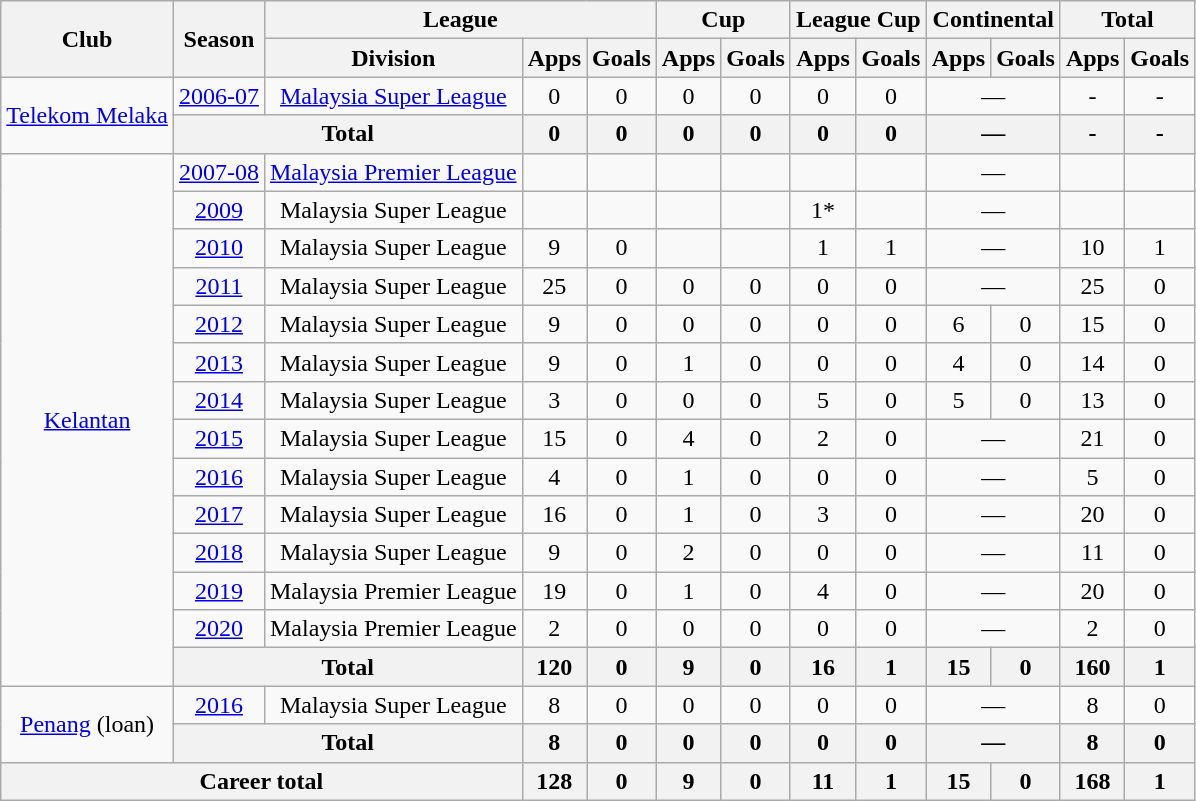<table class="wikitable" style="text-align:center">
<tr>
<th rowspan="2">Club</th>
<th rowspan="2">Season</th>
<th colspan="3">League</th>
<th colspan="2">Cup</th>
<th colspan="2">League Cup</th>
<th colspan="2">Continental</th>
<th colspan="2">Total</th>
</tr>
<tr>
<th>Division</th>
<th>Apps</th>
<th>Goals</th>
<th>Apps</th>
<th>Goals</th>
<th>Apps</th>
<th>Goals</th>
<th>Apps</th>
<th>Goals</th>
<th>Apps</th>
<th>Goals</th>
</tr>
<tr>
<td rowspan="2"><a href='#'>Telekom Melaka</a></td>
<td><a href='#'>2006-07</a></td>
<td><a href='#'>Malaysia Super League</a></td>
<td>0</td>
<td>0</td>
<td>0</td>
<td>0</td>
<td>0</td>
<td>0</td>
<td colspan="2">—</td>
<td>-</td>
<td>-</td>
</tr>
<tr>
<th colspan="2">Total</th>
<th>0</th>
<th>0</th>
<th>0</th>
<th>0</th>
<th>0</th>
<th>0</th>
<th colspan="2">—</th>
<th>-</th>
<th>-</th>
</tr>
<tr>
<td rowspan="14"><a href='#'>Kelantan</a></td>
<td><a href='#'>2007-08</a></td>
<td><a href='#'>Malaysia Premier League</a></td>
<td></td>
<td></td>
<td></td>
<td></td>
<td></td>
<td></td>
<td colspan="2">—</td>
<td></td>
<td></td>
</tr>
<tr>
<td><a href='#'>2009</a></td>
<td>Malaysia Super League</td>
<td></td>
<td></td>
<td></td>
<td></td>
<td>1*</td>
<td></td>
<td colspan="2">—</td>
<td></td>
<td></td>
</tr>
<tr>
<td><a href='#'>2010</a></td>
<td>Malaysia Super League</td>
<td>9</td>
<td>0</td>
<td></td>
<td></td>
<td>1</td>
<td>1</td>
<td colspan="2">—</td>
<td>10</td>
<td>1</td>
</tr>
<tr>
<td><a href='#'>2011</a></td>
<td>Malaysia Super League</td>
<td>25</td>
<td>0</td>
<td>0</td>
<td>0</td>
<td>0</td>
<td>0</td>
<td colspan="2">—</td>
<td>25</td>
<td>0</td>
</tr>
<tr>
<td><a href='#'>2012</a></td>
<td>Malaysia Super League</td>
<td>9</td>
<td>0</td>
<td>0</td>
<td>0</td>
<td>0</td>
<td>0</td>
<td>6</td>
<td>0</td>
<td>15</td>
<td>0</td>
</tr>
<tr>
<td><a href='#'>2013</a></td>
<td>Malaysia Super League</td>
<td>9</td>
<td>0</td>
<td>1</td>
<td>0</td>
<td>0</td>
<td>0</td>
<td>4</td>
<td>0</td>
<td>14</td>
<td>0</td>
</tr>
<tr>
<td><a href='#'>2014</a></td>
<td>Malaysia Super League</td>
<td>3</td>
<td>0</td>
<td>0</td>
<td>0</td>
<td>5</td>
<td>0</td>
<td>5</td>
<td>0</td>
<td>13</td>
<td>0</td>
</tr>
<tr>
<td><a href='#'>2015</a></td>
<td>Malaysia Super League</td>
<td>15</td>
<td>0</td>
<td>4</td>
<td>0</td>
<td>2</td>
<td>0</td>
<td colspan="2">—</td>
<td>21</td>
<td>0</td>
</tr>
<tr>
<td><a href='#'>2016</a></td>
<td>Malaysia Super League</td>
<td>4</td>
<td>0</td>
<td>1</td>
<td>0</td>
<td>0</td>
<td>0</td>
<td colspan="2">—</td>
<td>5</td>
<td>0</td>
</tr>
<tr>
<td><a href='#'>2017</a></td>
<td>Malaysia Super League</td>
<td>16</td>
<td>0</td>
<td>1</td>
<td>0</td>
<td>3</td>
<td>0</td>
<td colspan="2">—</td>
<td>20</td>
<td>0</td>
</tr>
<tr>
<td><a href='#'>2018</a></td>
<td>Malaysia Super League</td>
<td>9</td>
<td>0</td>
<td>2</td>
<td>0</td>
<td>0</td>
<td>0</td>
<td colspan="2">—</td>
<td>11</td>
<td>0</td>
</tr>
<tr>
<td><a href='#'>2019</a></td>
<td>Malaysia Premier League</td>
<td>19</td>
<td>0</td>
<td>1</td>
<td>0</td>
<td>4</td>
<td>0</td>
<td colspan="2">—</td>
<td>20</td>
<td>0</td>
</tr>
<tr>
<td><a href='#'>2020</a></td>
<td>Malaysia Premier League</td>
<td>2</td>
<td>0</td>
<td>0</td>
<td>0</td>
<td>0</td>
<td>0</td>
<td colspan="2">—</td>
<td>2</td>
<td>0</td>
</tr>
<tr>
<th colspan="2">Total</th>
<th>120</th>
<th>0</th>
<th>9</th>
<th>0</th>
<th>16</th>
<th>1</th>
<th>15</th>
<th>0</th>
<th>160</th>
<th>1</th>
</tr>
<tr>
<td rowspan="2"><a href='#'>Penang</a> (loan)</td>
<td><a href='#'>2016</a></td>
<td>Malaysia Super League</td>
<td>8</td>
<td>0</td>
<td>0</td>
<td>0</td>
<td>0</td>
<td>0</td>
<td colspan="2">—</td>
<td>8</td>
<td>0</td>
</tr>
<tr>
<th colspan="2">Total</th>
<th>8</th>
<th>0</th>
<th>0</th>
<th>0</th>
<th>0</th>
<th>0</th>
<th colspan="2">—</th>
<th>8</th>
<th>0</th>
</tr>
<tr>
<th colspan="3">Career total</th>
<th>128</th>
<th>0</th>
<th>9</th>
<th>0</th>
<th>11</th>
<th>1</th>
<th>15</th>
<th>0</th>
<th>168</th>
<th>1</th>
</tr>
</table>
